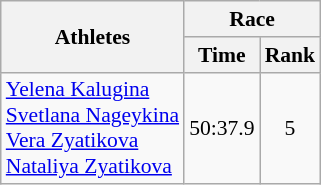<table class="wikitable" border="1" style="font-size:90%">
<tr>
<th rowspan=2>Athletes</th>
<th colspan=2>Race</th>
</tr>
<tr>
<th>Time</th>
<th>Rank</th>
</tr>
<tr>
<td><a href='#'>Yelena Kalugina</a><br><a href='#'>Svetlana Nageykina</a><br><a href='#'>Vera Zyatikova</a><br><a href='#'>Nataliya Zyatikova</a></td>
<td align=center>50:37.9</td>
<td align=center>5</td>
</tr>
</table>
